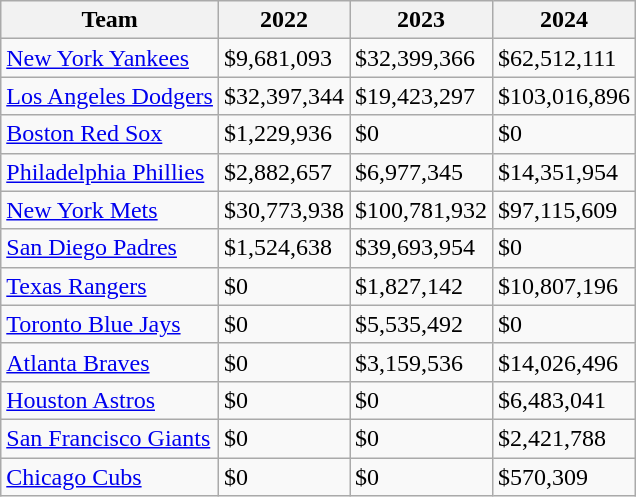<table class="wikitable">
<tr>
<th>Team</th>
<th>2022</th>
<th>2023</th>
<th>2024</th>
</tr>
<tr>
<td><a href='#'>New York Yankees</a></td>
<td>$9,681,093</td>
<td>$32,399,366</td>
<td>$62,512,111</td>
</tr>
<tr>
<td><a href='#'>Los Angeles Dodgers</a></td>
<td>$32,397,344</td>
<td>$19,423,297</td>
<td>$103,016,896</td>
</tr>
<tr>
<td><a href='#'>Boston Red Sox</a></td>
<td>$1,229,936</td>
<td>$0</td>
<td>$0</td>
</tr>
<tr>
<td><a href='#'>Philadelphia Phillies</a></td>
<td>$2,882,657</td>
<td>$6,977,345</td>
<td>$14,351,954</td>
</tr>
<tr>
<td><a href='#'>New York Mets</a></td>
<td>$30,773,938</td>
<td>$100,781,932</td>
<td>$97,115,609</td>
</tr>
<tr>
<td><a href='#'>San Diego Padres</a></td>
<td>$1,524,638</td>
<td>$39,693,954</td>
<td>$0</td>
</tr>
<tr>
<td><a href='#'>Texas Rangers</a></td>
<td>$0</td>
<td>$1,827,142</td>
<td>$10,807,196</td>
</tr>
<tr>
<td><a href='#'>Toronto Blue Jays</a></td>
<td>$0</td>
<td>$5,535,492</td>
<td>$0</td>
</tr>
<tr>
<td><a href='#'>Atlanta Braves</a></td>
<td>$0</td>
<td>$3,159,536</td>
<td>$14,026,496</td>
</tr>
<tr>
<td><a href='#'>Houston Astros</a></td>
<td>$0</td>
<td>$0</td>
<td>$6,483,041</td>
</tr>
<tr>
<td><a href='#'>San Francisco Giants</a></td>
<td>$0</td>
<td>$0</td>
<td>$2,421,788</td>
</tr>
<tr>
<td><a href='#'>Chicago Cubs</a></td>
<td>$0</td>
<td>$0</td>
<td>$570,309</td>
</tr>
</table>
